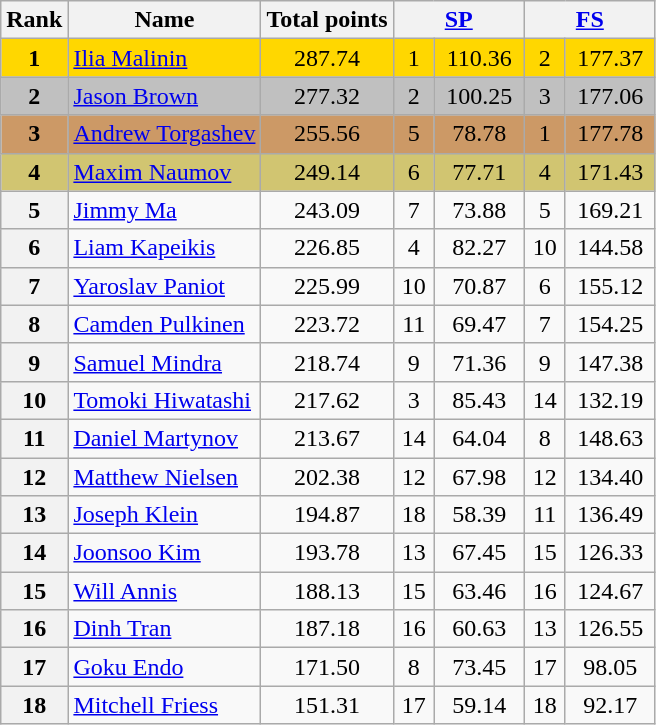<table class="wikitable sortable">
<tr>
<th>Rank</th>
<th>Name</th>
<th>Total points</th>
<th colspan="2" width="80px"><a href='#'>SP</a></th>
<th colspan="2" width="80px"><a href='#'>FS</a></th>
</tr>
<tr bgcolor="gold">
<td align="center"><strong>1</strong></td>
<td><a href='#'>Ilia Malinin</a></td>
<td align="center">287.74</td>
<td align="center">1</td>
<td align="center">110.36</td>
<td align="center">2</td>
<td align="center">177.37</td>
</tr>
<tr bgcolor="silver">
<td align="center"><strong>2</strong></td>
<td><a href='#'>Jason Brown</a></td>
<td align="center">277.32</td>
<td align="center">2</td>
<td align="center">100.25</td>
<td align="center">3</td>
<td align="center">177.06</td>
</tr>
<tr bgcolor="cc9966">
<td align="center"><strong>3</strong></td>
<td><a href='#'>Andrew Torgashev</a></td>
<td align="center">255.56</td>
<td align="center">5</td>
<td align="center">78.78</td>
<td align="center">1</td>
<td align="center">177.78</td>
</tr>
<tr bgcolor="#d1c571">
<td align="center"><strong>4</strong></td>
<td><a href='#'>Maxim Naumov</a></td>
<td align="center">249.14</td>
<td align="center">6</td>
<td align="center">77.71</td>
<td align="center">4</td>
<td align="center">171.43</td>
</tr>
<tr>
<th>5</th>
<td><a href='#'>Jimmy Ma</a></td>
<td align="center">243.09</td>
<td align="center">7</td>
<td align="center">73.88</td>
<td align="center">5</td>
<td align="center">169.21</td>
</tr>
<tr>
<th>6</th>
<td><a href='#'>Liam Kapeikis</a></td>
<td align="center">226.85</td>
<td align="center">4</td>
<td align="center">82.27</td>
<td align="center">10</td>
<td align="center">144.58</td>
</tr>
<tr>
<th>7</th>
<td><a href='#'>Yaroslav Paniot</a></td>
<td align="center">225.99</td>
<td align="center">10</td>
<td align="center">70.87</td>
<td align="center">6</td>
<td align="center">155.12</td>
</tr>
<tr>
<th>8</th>
<td><a href='#'>Camden Pulkinen</a></td>
<td align="center">223.72</td>
<td align="center">11</td>
<td align="center">69.47</td>
<td align="center">7</td>
<td align="center">154.25</td>
</tr>
<tr>
<th>9</th>
<td><a href='#'>Samuel Mindra</a></td>
<td align="center">218.74</td>
<td align="center">9</td>
<td align="center">71.36</td>
<td align="center">9</td>
<td align="center">147.38</td>
</tr>
<tr>
<th>10</th>
<td><a href='#'>Tomoki Hiwatashi</a></td>
<td align="center">217.62</td>
<td align="center">3</td>
<td align="center">85.43</td>
<td align="center">14</td>
<td align="center">132.19</td>
</tr>
<tr>
<th>11</th>
<td><a href='#'>Daniel Martynov</a></td>
<td align="center">213.67</td>
<td align="center">14</td>
<td align="center">64.04</td>
<td align="center">8</td>
<td align="center">148.63</td>
</tr>
<tr>
<th>12</th>
<td><a href='#'>Matthew Nielsen</a></td>
<td align="center">202.38</td>
<td align="center">12</td>
<td align="center">67.98</td>
<td align="center">12</td>
<td align="center">134.40</td>
</tr>
<tr>
<th>13</th>
<td><a href='#'>Joseph Klein</a></td>
<td align="center">194.87</td>
<td align="center">18</td>
<td align="center">58.39</td>
<td align="center">11</td>
<td align="center">136.49</td>
</tr>
<tr>
<th>14</th>
<td><a href='#'>Joonsoo Kim</a></td>
<td align="center">193.78</td>
<td align="center">13</td>
<td align="center">67.45</td>
<td align="center">15</td>
<td align="center">126.33</td>
</tr>
<tr>
<th>15</th>
<td><a href='#'>Will Annis</a></td>
<td align="center">188.13</td>
<td align="center">15</td>
<td align="center">63.46</td>
<td align="center">16</td>
<td align="center">124.67</td>
</tr>
<tr>
<th>16</th>
<td><a href='#'>Dinh Tran</a></td>
<td align="center">187.18</td>
<td align="center">16</td>
<td align="center">60.63</td>
<td align="center">13</td>
<td align="center">126.55</td>
</tr>
<tr>
<th>17</th>
<td><a href='#'>Goku Endo</a></td>
<td align="center">171.50</td>
<td align="center">8</td>
<td align="center">73.45</td>
<td align="center">17</td>
<td align="center">98.05</td>
</tr>
<tr>
<th>18</th>
<td><a href='#'>Mitchell Friess</a></td>
<td align="center">151.31</td>
<td align="center">17</td>
<td align="center">59.14</td>
<td align="center">18</td>
<td align="center">92.17</td>
</tr>
</table>
